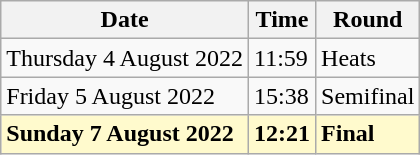<table class="wikitable">
<tr>
<th>Date</th>
<th>Time</th>
<th>Round</th>
</tr>
<tr>
<td>Thursday 4 August 2022</td>
<td>11:59</td>
<td>Heats</td>
</tr>
<tr>
<td>Friday 5 August 2022</td>
<td>15:38</td>
<td>Semifinal</td>
</tr>
<tr>
<td style=background:lemonchiffon><strong>Sunday 7 August 2022</strong></td>
<td style=background:lemonchiffon><strong>12:21</strong></td>
<td style=background:lemonchiffon><strong>Final</strong></td>
</tr>
</table>
